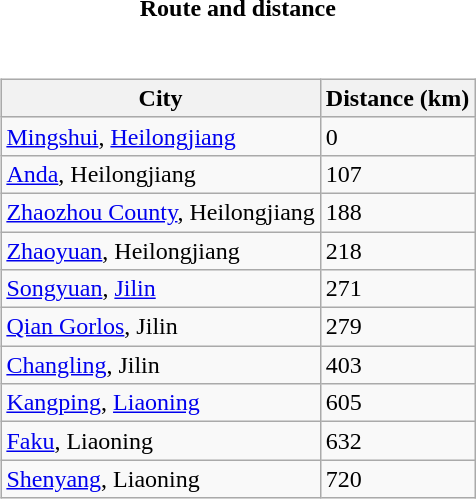<table style="font-size:100%;">
<tr>
<td width="33%" align="center"><strong>Route and distance</strong></td>
</tr>
<tr valign="top">
<td><br><table class="wikitable sortable" style="margin-left:auto;margin-right:auto">
<tr bgcolor="#ececec">
<th>City</th>
<th>Distance (km)</th>
</tr>
<tr>
<td><a href='#'>Mingshui</a>, <a href='#'>Heilongjiang</a></td>
<td>0</td>
</tr>
<tr>
<td><a href='#'>Anda</a>, Heilongjiang</td>
<td>107</td>
</tr>
<tr>
<td><a href='#'>Zhaozhou County</a>, Heilongjiang</td>
<td>188</td>
</tr>
<tr>
<td><a href='#'>Zhaoyuan</a>, Heilongjiang</td>
<td>218</td>
</tr>
<tr>
<td><a href='#'>Songyuan</a>, <a href='#'>Jilin</a></td>
<td>271</td>
</tr>
<tr>
<td><a href='#'>Qian Gorlos</a>, Jilin</td>
<td>279</td>
</tr>
<tr>
<td><a href='#'>Changling</a>, Jilin</td>
<td>403</td>
</tr>
<tr>
<td><a href='#'>Kangping</a>, <a href='#'>Liaoning</a></td>
<td>605</td>
</tr>
<tr>
<td><a href='#'>Faku</a>, Liaoning</td>
<td>632</td>
</tr>
<tr>
<td><a href='#'>Shenyang</a>, Liaoning</td>
<td>720</td>
</tr>
</table>
</td>
</tr>
</table>
